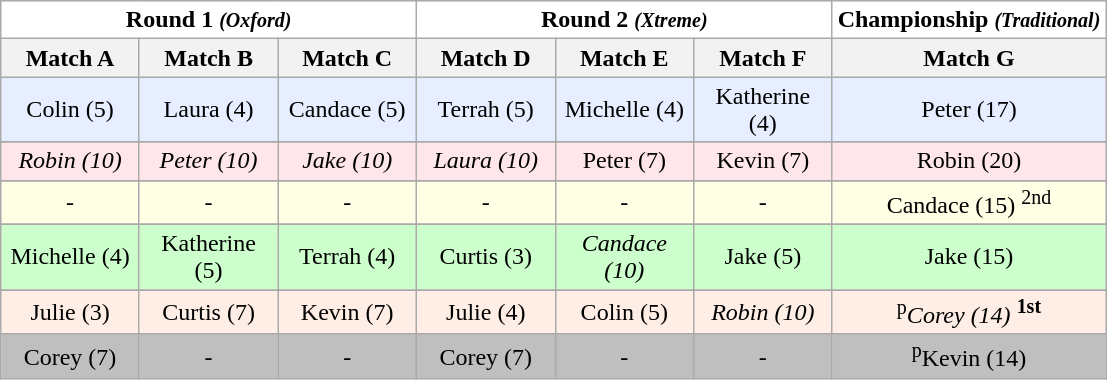<table class="wikitable" style="text-align:center;">
<tr>
<th colspan="3" style="background: #ffffff;">Round 1 <small><em>(Oxford)</em></small></th>
<th colspan="3" style="background: #ffffff;">Round 2 <small><em>(Xtreme)</em></small></th>
<th colspan="2" style="background: #ffffff;">Championship <small><em>(Traditional)</em></small></th>
</tr>
<tr>
<th style="width:85px;">Match A</th>
<th style="width:85px;">Match B</th>
<th style="width:85px;">Match C</th>
<th style="width:85px;">Match D</th>
<th style="width:85px;">Match E</th>
<th style="width:85px;">Match F</th>
<th colspan="2">Match G</th>
</tr>
<tr style="background:#e6eeff;">
<td align=center>Colin (5)</td>
<td>Laura (4)</td>
<td>Candace (5)</td>
<td>Terrah (5)</td>
<td>Michelle (4)</td>
<td>Katherine (4)</td>
<td>Peter (17)</td>
</tr>
<tr>
</tr>
<tr style="background:#ffe6ea;">
<td align=center><em>Robin (10)</em></td>
<td><em>Peter (10)</em></td>
<td><em>Jake (10)</em></td>
<td><em>Laura (10)</em></td>
<td>Peter (7)</td>
<td>Kevin (7)</td>
<td>Robin (20)</td>
</tr>
<tr>
</tr>
<tr style="background:#FFFFE6;">
<td align=center>-</td>
<td>-</td>
<td>-</td>
<td>-</td>
<td>-</td>
<td>-</td>
<td>Candace (15) <sup>2nd</sup></td>
</tr>
<tr>
</tr>
<tr style="background:#cfc;">
<td align=center>Michelle (4)</td>
<td>Katherine (5)</td>
<td>Terrah (4)</td>
<td>Curtis (3)</td>
<td><em>Candace (10)</em></td>
<td>Jake (5)</td>
<td>Jake (15)</td>
</tr>
<tr>
</tr>
<tr style="background:#ffeee6;">
<td align=center>Julie (3)</td>
<td>Curtis (7)</td>
<td>Kevin (7)</td>
<td>Julie (4)</td>
<td>Colin (5)</td>
<td><em>Robin (10)</em></td>
<td><sup>p</sup><em>Corey (14)</em> <strong><sup>1st</sup></strong></td>
</tr>
<tr>
</tr>
<tr style="background:#bfbfbf;">
<td align=center>Corey (7)</td>
<td>-</td>
<td>-</td>
<td>Corey (7)</td>
<td>-</td>
<td>-</td>
<td><sup>p</sup>Kevin (14)</td>
</tr>
</table>
